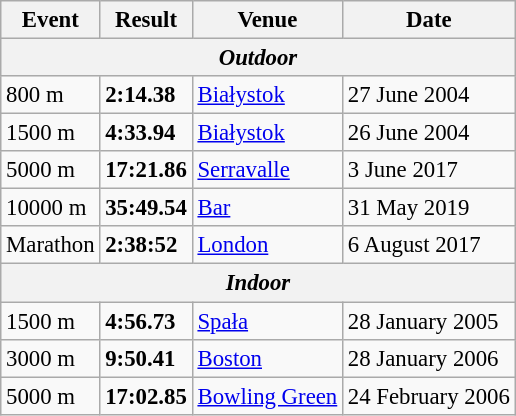<table class="wikitable" style="border-collapse: collapse; font-size: 95%;">
<tr>
<th>Event</th>
<th>Result</th>
<th>Venue</th>
<th>Date</th>
</tr>
<tr>
<th colspan=4><em>Outdoor</em></th>
</tr>
<tr>
<td>800 m</td>
<td><strong>2:14.38</strong></td>
<td> <a href='#'>Białystok</a></td>
<td>27 June 2004</td>
</tr>
<tr>
<td>1500 m</td>
<td><strong>4:33.94</strong></td>
<td> <a href='#'>Białystok</a></td>
<td>26 June 2004</td>
</tr>
<tr>
<td>5000 m</td>
<td><strong>17:21.86</strong></td>
<td> <a href='#'>Serravalle</a></td>
<td>3 June 2017</td>
</tr>
<tr>
<td>10000 m</td>
<td><strong>35:49.54</strong></td>
<td> <a href='#'>Bar</a></td>
<td>31 May 2019</td>
</tr>
<tr>
<td>Marathon</td>
<td><strong>2:38:52</strong></td>
<td> <a href='#'>London</a></td>
<td>6 August 2017</td>
</tr>
<tr>
<th colspan=4><em>Indoor</em></th>
</tr>
<tr>
<td>1500 m</td>
<td><strong>4:56.73</strong></td>
<td> <a href='#'>Spała</a></td>
<td>28 January 2005</td>
</tr>
<tr>
<td>3000 m</td>
<td><strong>9:50.41</strong></td>
<td> <a href='#'>Boston</a></td>
<td>28 January 2006</td>
</tr>
<tr>
<td>5000 m</td>
<td><strong>17:02.85</strong></td>
<td> <a href='#'>Bowling Green</a></td>
<td>24 February 2006</td>
</tr>
</table>
